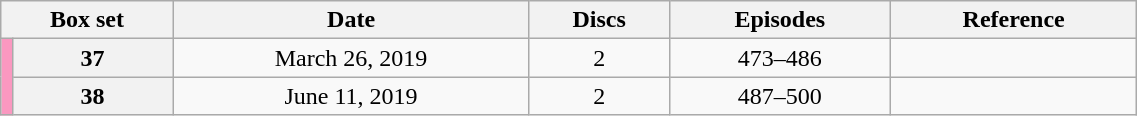<table class="wikitable" style="text-align: center; width: 60%;">
<tr>
<th colspan="2">Box set</th>
<th scope="col">Date</th>
<th scope="col">Discs</th>
<th scope="col">Episodes</th>
<th scope="col">Reference</th>
</tr>
<tr>
<td rowspan="2" width="1%" style="background: #FA98C0;"></td>
<th scope="row">37</th>
<td>March 26, 2019</td>
<td>2</td>
<td>473–486</td>
<td></td>
</tr>
<tr>
<th scope="row">38</th>
<td>June 11, 2019</td>
<td>2</td>
<td>487–500</td>
<td></td>
</tr>
</table>
